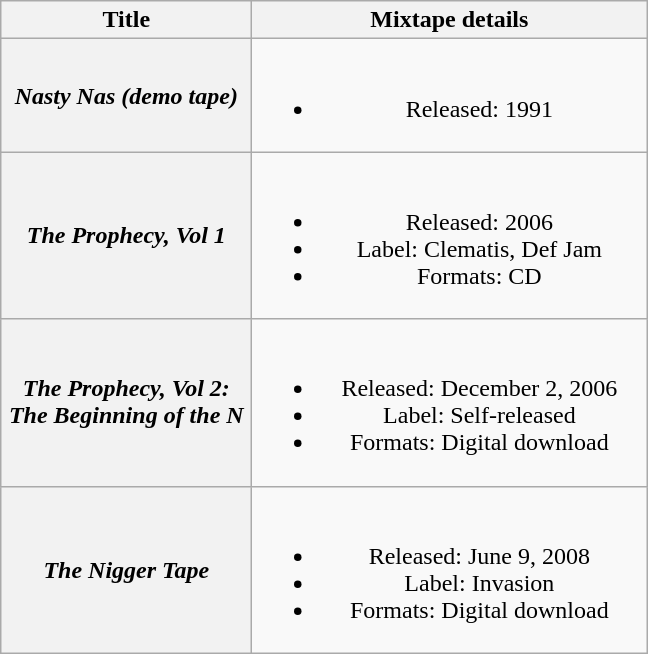<table class="wikitable plainrowheaders" style="text-align:center;">
<tr>
<th scope="col" style="width:10em;">Title</th>
<th scope="col" style="width:16em;">Mixtape details</th>
</tr>
<tr>
<th scope="row"><em>Nasty Nas (demo tape)</em></th>
<td><br><ul><li>Released: 1991</li></ul></td>
</tr>
<tr>
<th scope="row"><em>The Prophecy, Vol 1</em></th>
<td><br><ul><li>Released: 2006</li><li>Label: Clematis, Def Jam</li><li>Formats: CD</li></ul></td>
</tr>
<tr>
<th scope="row"><em>The Prophecy, Vol 2: The Beginning of the N</em></th>
<td><br><ul><li>Released: December 2, 2006</li><li>Label: Self-released</li><li>Formats: Digital download</li></ul></td>
</tr>
<tr>
<th scope="row"><em>The Nigger Tape</em></th>
<td><br><ul><li>Released: June 9, 2008</li><li>Label: Invasion</li><li>Formats: Digital download</li></ul></td>
</tr>
</table>
